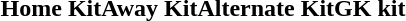<table border="0" cellpadding="0" cellspacing="0" style="margin: 10px auto; line-height: 1em;">
<tr valign="top">
<th>Home Kit</th>
<th>Away Kit</th>
<th>Alternate Kit</th>
<th>GK kit</th>
<td colspan="8" height="10"></td>
</tr>
<tr>
<td></td>
<td><br></td>
<td><br></td>
<td><br></td>
<td></td>
</tr>
</table>
